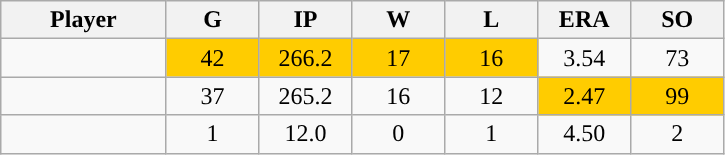<table class="wikitable sortable">
<tr>
<th bgcolor="#DDDDFF" width="16%">Player</th>
<th bgcolor="#DDDDFF" width="9%">G</th>
<th bgcolor="#DDDDFF" width="9%">IP</th>
<th bgcolor="#DDDDFF" width="9%">W</th>
<th bgcolor="#DDDDFF" width="9%">L</th>
<th bgcolor="#DDDDFF" width="9%">ERA</th>
<th bgcolor="#DDDDFF" width="9%">SO</th>
</tr>
<tr align="center">
<td></td>
<td style="background:#fc0;">42</td>
<td style="background:#fc0;">266.2</td>
<td style="background:#fc0;">17</td>
<td style="background:#fc0;">16</td>
<td>3.54</td>
<td>73</td>
</tr>
<tr align="center">
<td></td>
<td>37</td>
<td>265.2</td>
<td>16</td>
<td>12</td>
<td style="background:#fc0;">2.47</td>
<td style="background:#fc0;">99</td>
</tr>
<tr align="center">
<td></td>
<td>1</td>
<td>12.0</td>
<td>0</td>
<td>1</td>
<td>4.50</td>
<td>2</td>
</tr>
</table>
